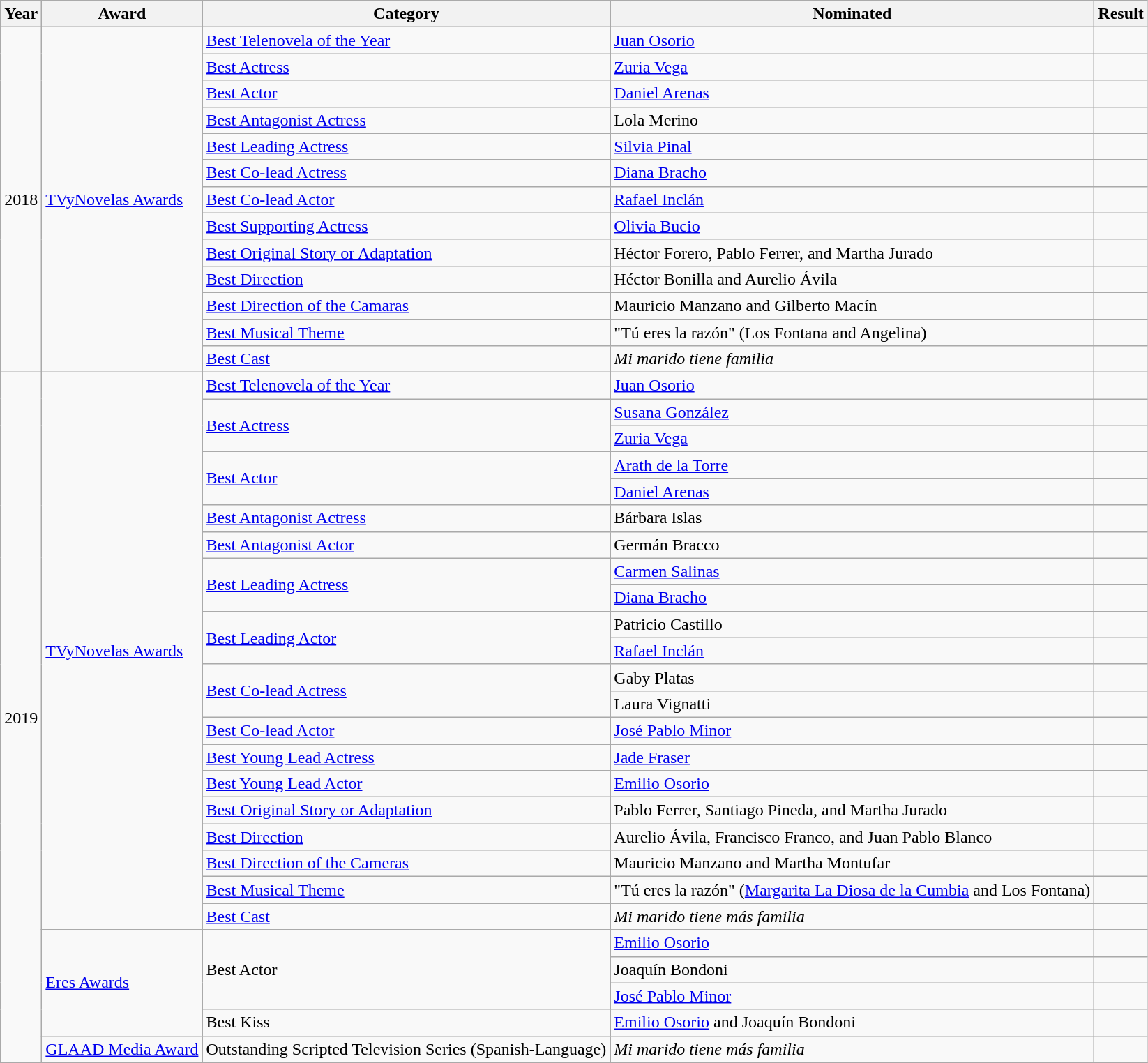<table class="wikitable plainrowheaders">
<tr>
<th scope="col">Year</th>
<th scope="col">Award</th>
<th scope="col">Category</th>
<th scope="col">Nominated</th>
<th scope="col">Result</th>
</tr>
<tr>
<td rowspan="13">2018</td>
<td rowspan="13"><a href='#'>TVyNovelas Awards</a></td>
<td><a href='#'>Best Telenovela of the Year</a></td>
<td><a href='#'>Juan Osorio</a></td>
<td></td>
</tr>
<tr>
<td><a href='#'>Best Actress</a></td>
<td><a href='#'>Zuria Vega</a></td>
<td></td>
</tr>
<tr>
<td><a href='#'>Best Actor</a></td>
<td><a href='#'>Daniel Arenas</a></td>
<td></td>
</tr>
<tr>
<td><a href='#'>Best Antagonist Actress</a></td>
<td>Lola Merino</td>
<td></td>
</tr>
<tr>
<td><a href='#'>Best Leading Actress</a></td>
<td><a href='#'>Silvia Pinal</a></td>
<td></td>
</tr>
<tr>
<td><a href='#'>Best Co-lead Actress</a></td>
<td><a href='#'>Diana Bracho</a></td>
<td></td>
</tr>
<tr>
<td><a href='#'>Best Co-lead Actor</a></td>
<td><a href='#'>Rafael Inclán</a></td>
<td></td>
</tr>
<tr>
<td><a href='#'>Best Supporting Actress</a></td>
<td><a href='#'>Olivia Bucio</a></td>
<td></td>
</tr>
<tr>
<td><a href='#'>Best Original Story or Adaptation</a></td>
<td>Héctor Forero, Pablo Ferrer, and Martha Jurado</td>
<td></td>
</tr>
<tr>
<td><a href='#'>Best Direction</a></td>
<td>Héctor Bonilla and Aurelio Ávila</td>
<td></td>
</tr>
<tr>
<td><a href='#'>Best Direction of the Camaras</a></td>
<td>Mauricio Manzano and Gilberto Macín</td>
<td></td>
</tr>
<tr>
<td><a href='#'>Best Musical Theme</a></td>
<td>"Tú eres la razón" (Los Fontana and Angelina)</td>
<td></td>
</tr>
<tr>
<td><a href='#'>Best Cast</a></td>
<td><em>Mi marido tiene familia</em></td>
<td></td>
</tr>
<tr>
<td rowspan="26">2019</td>
<td rowspan="21"><a href='#'>TVyNovelas Awards</a></td>
<td><a href='#'>Best Telenovela of the Year</a></td>
<td><a href='#'>Juan Osorio</a></td>
<td></td>
</tr>
<tr>
<td rowspan="2"><a href='#'>Best Actress</a></td>
<td><a href='#'>Susana González</a></td>
<td></td>
</tr>
<tr>
<td><a href='#'>Zuria Vega</a></td>
<td></td>
</tr>
<tr>
<td rowspan="2"><a href='#'>Best Actor</a></td>
<td><a href='#'>Arath de la Torre</a></td>
<td></td>
</tr>
<tr>
<td><a href='#'>Daniel Arenas</a></td>
<td></td>
</tr>
<tr>
<td><a href='#'>Best Antagonist Actress</a></td>
<td>Bárbara Islas</td>
<td></td>
</tr>
<tr>
<td><a href='#'>Best Antagonist Actor</a></td>
<td>Germán Bracco</td>
<td></td>
</tr>
<tr>
<td rowspan="2"><a href='#'>Best Leading Actress</a></td>
<td><a href='#'>Carmen Salinas</a></td>
<td></td>
</tr>
<tr>
<td><a href='#'>Diana Bracho</a></td>
<td></td>
</tr>
<tr>
<td rowspan="2"><a href='#'>Best Leading Actor</a></td>
<td>Patricio Castillo</td>
<td></td>
</tr>
<tr>
<td><a href='#'>Rafael Inclán</a></td>
<td></td>
</tr>
<tr>
<td rowspan="2"><a href='#'>Best Co-lead Actress</a></td>
<td>Gaby Platas</td>
<td></td>
</tr>
<tr>
<td>Laura Vignatti</td>
<td></td>
</tr>
<tr>
<td><a href='#'>Best Co-lead Actor</a></td>
<td><a href='#'>José Pablo Minor</a></td>
<td></td>
</tr>
<tr>
<td><a href='#'>Best Young Lead Actress</a></td>
<td><a href='#'>Jade Fraser</a></td>
<td></td>
</tr>
<tr>
<td><a href='#'>Best Young Lead Actor</a></td>
<td><a href='#'>Emilio Osorio</a></td>
<td></td>
</tr>
<tr>
<td><a href='#'>Best Original Story or Adaptation</a></td>
<td>Pablo Ferrer, Santiago Pineda, and Martha Jurado</td>
<td></td>
</tr>
<tr>
<td><a href='#'>Best Direction</a></td>
<td>Aurelio Ávila, Francisco Franco, and Juan Pablo Blanco</td>
<td></td>
</tr>
<tr>
<td><a href='#'>Best Direction of the Cameras</a></td>
<td>Mauricio Manzano and Martha Montufar</td>
<td></td>
</tr>
<tr>
<td><a href='#'>Best Musical Theme</a></td>
<td>"Tú eres la razón" (<a href='#'>Margarita La Diosa de la Cumbia</a> and Los Fontana)</td>
<td></td>
</tr>
<tr>
<td><a href='#'>Best Cast</a></td>
<td><em>Mi marido tiene más familia</em></td>
<td></td>
</tr>
<tr>
<td rowspan="4"><a href='#'>Eres Awards</a></td>
<td rowspan="3">Best Actor</td>
<td><a href='#'>Emilio Osorio</a></td>
<td></td>
</tr>
<tr>
<td>Joaquín Bondoni</td>
<td></td>
</tr>
<tr>
<td><a href='#'>José Pablo Minor</a></td>
<td></td>
</tr>
<tr>
<td>Best Kiss</td>
<td><a href='#'>Emilio Osorio</a> and Joaquín Bondoni</td>
<td></td>
</tr>
<tr>
<td><a href='#'>GLAAD Media Award</a></td>
<td>Outstanding Scripted Television Series (Spanish-Language)</td>
<td><em>Mi marido tiene más familia</em></td>
<td></td>
</tr>
<tr>
</tr>
</table>
